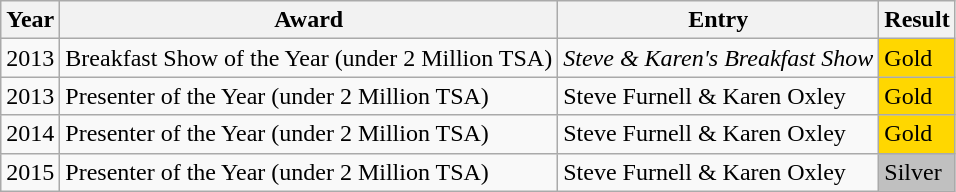<table class="wikitable">
<tr>
<th>Year</th>
<th>Award</th>
<th>Entry</th>
<th>Result</th>
</tr>
<tr>
<td>2013</td>
<td>Breakfast Show of the Year (under 2 Million TSA)</td>
<td><em>Steve & Karen's Breakfast Show</em></td>
<td style="background:gold">Gold</td>
</tr>
<tr>
<td>2013</td>
<td>Presenter of the Year (under 2 Million TSA)</td>
<td>Steve Furnell & Karen Oxley</td>
<td style="background:gold">Gold</td>
</tr>
<tr>
<td>2014</td>
<td>Presenter of the Year (under 2 Million TSA)</td>
<td>Steve Furnell & Karen Oxley</td>
<td style="background:gold">Gold</td>
</tr>
<tr>
<td>2015</td>
<td>Presenter of the Year (under 2 Million TSA)</td>
<td>Steve Furnell & Karen Oxley</td>
<td style="background:silver">Silver</td>
</tr>
</table>
